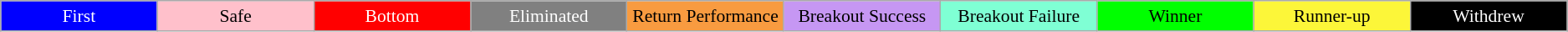<table class="wikitable" style="text-align:center; font-size: 90%;">
<tr>
<td style="background:blue; color: white; width:7%">First</td>
<td style="background:pink; width:7%">Safe</td>
<td style="background:red; color:white; width:7%">Bottom</td>
<td style="background:grey; color:white; width:7%">Eliminated</td>
<td style="background:#F89B40; width:7%">Return Performance</td>
<td style="background:#C697F3; width:7%">Breakout Success</td>
<td style="background:#7FFFD4; width:7%">Breakout Failure</td>
<td style="background:lime; width:7%">Winner</td>
<td style="background:#FCF639; width:7%; color: black;">Runner-up </td>
<td style="background:black; color:white; width:7%">Withdrew</td>
</tr>
</table>
